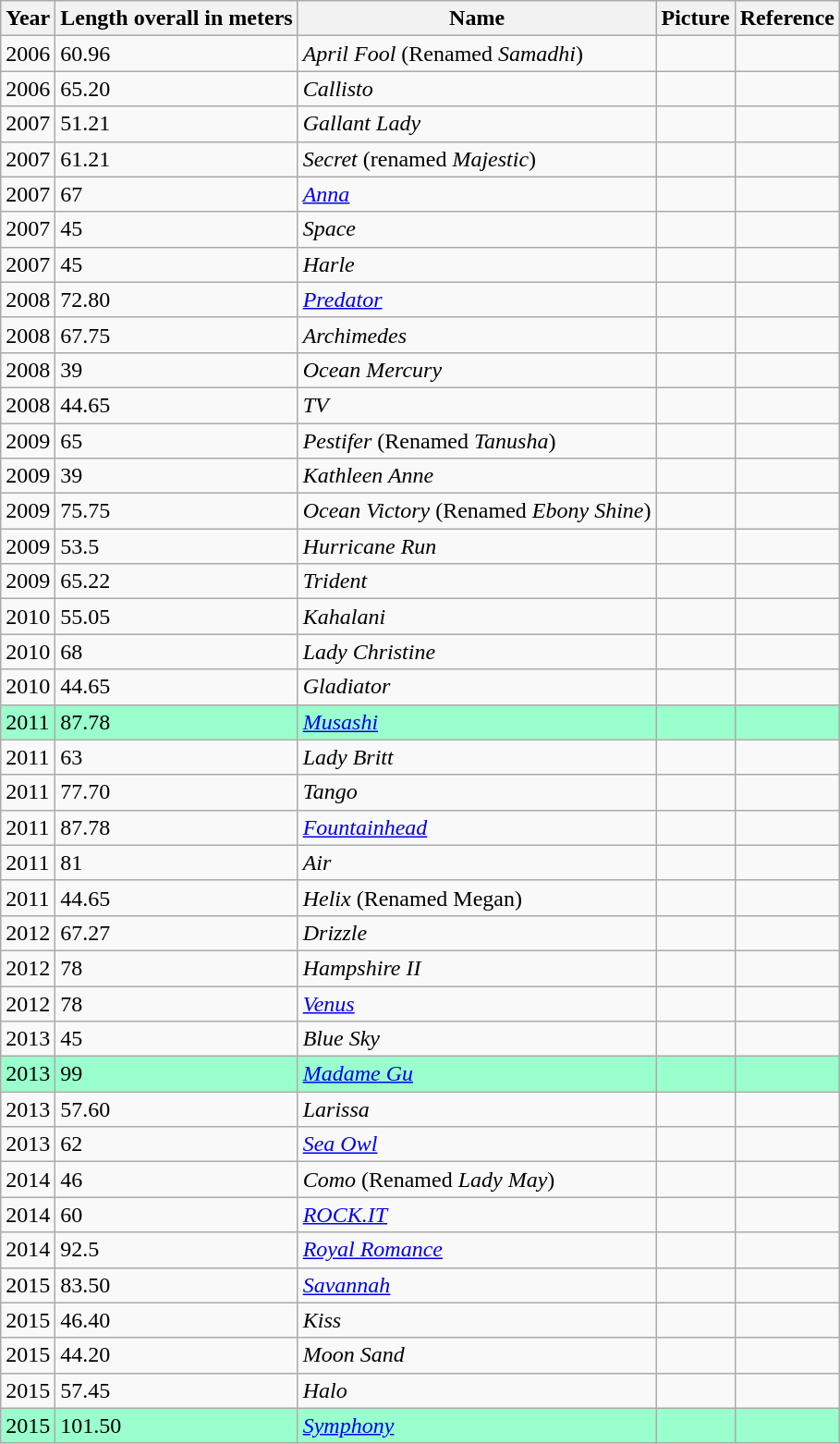<table class="wikitable sortable">
<tr>
<th>Year</th>
<th>Length overall in meters</th>
<th>Name</th>
<th>Picture</th>
<th>Reference</th>
</tr>
<tr>
<td>2006</td>
<td>60.96</td>
<td><em>April Fool</em> (Renamed <em>Samadhi</em>)</td>
<td></td>
<td></td>
</tr>
<tr>
<td>2006</td>
<td>65.20</td>
<td><em>Callisto</em></td>
<td></td>
<td></td>
</tr>
<tr>
<td>2007</td>
<td>51.21</td>
<td><em>Gallant Lady</em></td>
<td></td>
<td></td>
</tr>
<tr>
<td>2007</td>
<td>61.21</td>
<td><em>Secret</em> (renamed <em>Majestic</em>)</td>
<td></td>
<td></td>
</tr>
<tr>
<td>2007</td>
<td>67</td>
<td><em><a href='#'>Anna</a></em></td>
<td></td>
<td></td>
</tr>
<tr>
<td>2007</td>
<td>45</td>
<td><em>Space</em></td>
<td></td>
<td></td>
</tr>
<tr>
<td>2007</td>
<td>45</td>
<td><em>Harle</em></td>
<td></td>
<td></td>
</tr>
<tr>
<td>2008</td>
<td>72.80</td>
<td><em><a href='#'>Predator</a></em></td>
<td></td>
<td></td>
</tr>
<tr>
<td>2008</td>
<td>67.75</td>
<td><em>Archimedes</em></td>
<td></td>
<td></td>
</tr>
<tr>
<td>2008</td>
<td>39</td>
<td><em>Ocean Mercury</em></td>
<td></td>
<td></td>
</tr>
<tr>
<td>2008</td>
<td>44.65</td>
<td><em>TV</em></td>
<td></td>
<td></td>
</tr>
<tr>
<td>2009</td>
<td>65</td>
<td><em>Pestifer</em> (Renamed <em>Tanusha</em>)</td>
<td></td>
<td></td>
</tr>
<tr>
<td>2009</td>
<td>39</td>
<td><em>Kathleen Anne</em></td>
<td></td>
<td></td>
</tr>
<tr>
<td>2009</td>
<td>75.75</td>
<td><em>Ocean Victory</em> (Renamed <em>Ebony Shine</em>)</td>
<td></td>
<td></td>
</tr>
<tr>
<td>2009</td>
<td>53.5</td>
<td><em>Hurricane Run</em></td>
<td></td>
<td></td>
</tr>
<tr>
<td>2009</td>
<td>65.22</td>
<td><em>Trident</em></td>
<td></td>
<td></td>
</tr>
<tr>
<td>2010</td>
<td>55.05</td>
<td><em>Kahalani</em></td>
<td></td>
<td></td>
</tr>
<tr>
<td>2010</td>
<td>68</td>
<td><em>Lady Christine</em></td>
<td></td>
<td></td>
</tr>
<tr>
<td>2010</td>
<td>44.65</td>
<td><em>Gladiator</em></td>
<td></td>
<td></td>
</tr>
<tr style="background:#9fc;">
<td>2011</td>
<td>87.78</td>
<td><em><a href='#'>Musashi</a></em></td>
<td></td>
<td></td>
</tr>
<tr>
<td>2011</td>
<td>63</td>
<td><em>Lady Britt</em></td>
<td></td>
<td></td>
</tr>
<tr>
<td>2011</td>
<td>77.70</td>
<td><em>Tango</em></td>
<td></td>
<td></td>
</tr>
<tr>
<td>2011</td>
<td>87.78</td>
<td><em><a href='#'>Fountainhead</a></em></td>
<td></td>
<td></td>
</tr>
<tr>
<td>2011</td>
<td>81</td>
<td><em>Air</em></td>
<td></td>
<td></td>
</tr>
<tr>
<td>2011</td>
<td>44.65</td>
<td><em>Helix</em> (Renamed Megan)</td>
<td></td>
<td></td>
</tr>
<tr>
<td>2012</td>
<td>67.27</td>
<td><em>Drizzle</em></td>
<td></td>
<td></td>
</tr>
<tr>
<td>2012</td>
<td>78</td>
<td><em>Hampshire II</em></td>
<td></td>
<td></td>
</tr>
<tr>
<td>2012</td>
<td>78</td>
<td><em><a href='#'>Venus</a></em></td>
<td></td>
<td></td>
</tr>
<tr>
<td>2013</td>
<td>45</td>
<td><em>Blue Sky</em></td>
<td></td>
<td></td>
</tr>
<tr style="background:#9fc;">
<td>2013</td>
<td>99</td>
<td><em><a href='#'>Madame Gu</a></em></td>
<td></td>
<td></td>
</tr>
<tr>
<td>2013</td>
<td>57.60</td>
<td><em>Larissa</em></td>
<td></td>
<td></td>
</tr>
<tr>
<td>2013</td>
<td>62</td>
<td><em><a href='#'>Sea Owl</a></em></td>
<td></td>
<td></td>
</tr>
<tr>
<td>2014</td>
<td>46</td>
<td><em>Como</em> (Renamed <em>Lady May</em>)</td>
<td></td>
<td></td>
</tr>
<tr>
<td>2014</td>
<td>60</td>
<td><em><a href='#'>ROCK.IT</a></em></td>
<td></td>
<td></td>
</tr>
<tr>
<td>2014</td>
<td>92.5</td>
<td><em><a href='#'>Royal Romance</a></em></td>
<td></td>
<td></td>
</tr>
<tr>
<td>2015</td>
<td>83.50</td>
<td><em><a href='#'>Savannah</a></em></td>
<td></td>
<td></td>
</tr>
<tr>
<td>2015</td>
<td>46.40</td>
<td><em>Kiss</em></td>
<td></td>
<td></td>
</tr>
<tr>
<td>2015</td>
<td>44.20</td>
<td><em>Moon Sand</em></td>
<td></td>
<td></td>
</tr>
<tr>
<td>2015</td>
<td>57.45</td>
<td><em>Halo</em></td>
<td></td>
<td></td>
</tr>
<tr style="background:#9fc;">
<td>2015</td>
<td>101.50</td>
<td><em><a href='#'>Symphony</a></em></td>
<td></td>
<td></td>
</tr>
</table>
